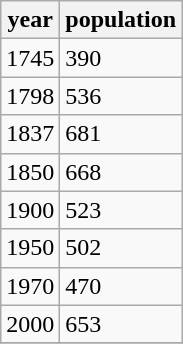<table class="wikitable">
<tr>
<th>year</th>
<th>population</th>
</tr>
<tr>
<td>1745</td>
<td>390</td>
</tr>
<tr>
<td>1798</td>
<td>536</td>
</tr>
<tr>
<td>1837</td>
<td>681</td>
</tr>
<tr>
<td>1850</td>
<td>668</td>
</tr>
<tr>
<td>1900</td>
<td>523</td>
</tr>
<tr>
<td>1950</td>
<td>502</td>
</tr>
<tr>
<td>1970</td>
<td>470</td>
</tr>
<tr>
<td>2000</td>
<td>653</td>
</tr>
<tr>
</tr>
</table>
